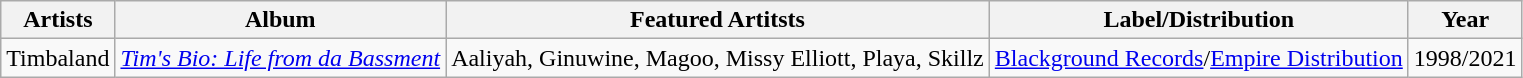<table class="wikitable">
<tr>
<th>Artists</th>
<th>Album</th>
<th>Featured Artitsts</th>
<th>Label/Distribution</th>
<th>Year</th>
</tr>
<tr>
<td>Timbaland</td>
<td><em><a href='#'>Tim's Bio: Life from da Bassment</a></em></td>
<td>Aaliyah, Ginuwine, Magoo, Missy Elliott, Playa, Skillz</td>
<td><a href='#'>Blackground Records</a>/<a href='#'>Empire Distribution</a></td>
<td>1998/2021</td>
</tr>
</table>
